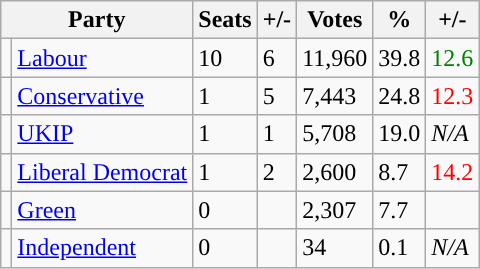<table class="wikitable sortable">
<tr>
<th colspan="2">Party</th>
<th>Seats</th>
<th>+/-</th>
<th>Votes</th>
<th>%</th>
<th>+/-</th>
</tr>
<tr>
<td style="background-color: "></td>
<td><a href='#'>Labour</a></td>
<td>10</td>
<td> 6</td>
<td>11,960</td>
<td>39.8</td>
<td style="color:green">12.6</td>
</tr>
<tr>
<td style="background-color: "></td>
<td><a href='#'>Conservative</a></td>
<td>1</td>
<td> 5</td>
<td>7,443</td>
<td>24.8</td>
<td style="color:red">12.3</td>
</tr>
<tr>
<td style="background-color: "></td>
<td><a href='#'>UKIP</a></td>
<td>1</td>
<td> 1</td>
<td>5,708</td>
<td>19.0</td>
<td><span><em>N/A</em></span></td>
</tr>
<tr>
<td style="background-color: "></td>
<td><a href='#'>Liberal Democrat</a></td>
<td>1</td>
<td> 2</td>
<td>2,600</td>
<td>8.7</td>
<td style="color:red">14.2</td>
</tr>
<tr>
<td style="background-color: "></td>
<td><a href='#'>Green</a></td>
<td>0</td>
<td></td>
<td>2,307</td>
<td>7.7</td>
<td></td>
</tr>
<tr>
<td style="background-color: "></td>
<td><a href='#'>Independent</a></td>
<td>0</td>
<td></td>
<td>34</td>
<td>0.1</td>
<td><span><em>N/A</em></span></td>
</tr>
</table>
